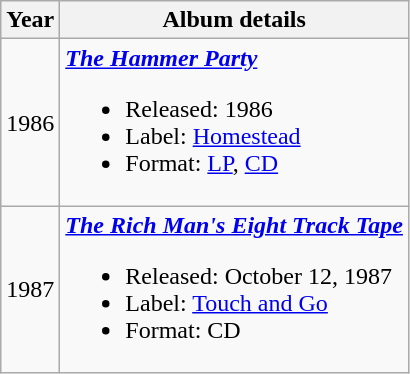<table class ="wikitable">
<tr>
<th>Year</th>
<th>Album details</th>
</tr>
<tr>
<td>1986</td>
<td><strong><em><a href='#'>The Hammer Party</a></em></strong><br><ul><li>Released: 1986</li><li>Label: <a href='#'>Homestead</a></li><li>Format: <a href='#'>LP</a>, <a href='#'>CD</a></li></ul></td>
</tr>
<tr>
<td>1987</td>
<td><strong><em><a href='#'>The Rich Man's Eight Track Tape</a></em></strong><br><ul><li>Released: October 12, 1987</li><li>Label: <a href='#'>Touch and Go</a></li><li>Format: CD</li></ul></td>
</tr>
</table>
